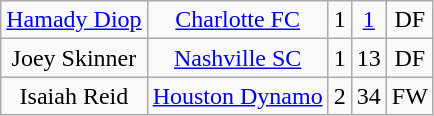<table class="wikitable" style="text-align: center;">
<tr>
<td><a href='#'>Hamady Diop</a></td>
<td><a href='#'>Charlotte FC</a></td>
<td>1</td>
<td><a href='#'>1</a></td>
<td>DF</td>
</tr>
<tr>
<td>Joey Skinner</td>
<td><a href='#'>Nashville SC</a></td>
<td>1</td>
<td>13</td>
<td>DF</td>
</tr>
<tr>
<td>Isaiah Reid</td>
<td><a href='#'>Houston Dynamo</a></td>
<td>2</td>
<td>34</td>
<td>FW</td>
</tr>
</table>
